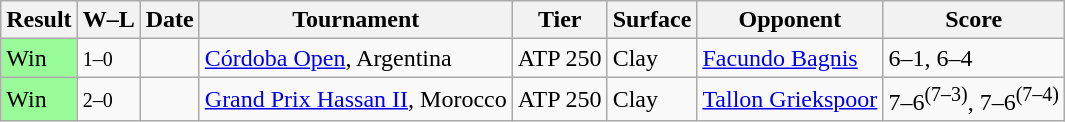<table class="sortable wikitable">
<tr>
<th>Result</th>
<th class=unsortable>W–L</th>
<th>Date</th>
<th>Tournament</th>
<th>Tier</th>
<th>Surface</th>
<th>Opponent</th>
<th class=unsortable>Score</th>
</tr>
<tr>
<td style=background:#98fb98>Win</td>
<td><small>1–0</small></td>
<td><a href='#'></a></td>
<td><a href='#'>Córdoba Open</a>, Argentina</td>
<td>ATP 250</td>
<td>Clay</td>
<td> <a href='#'>Facundo Bagnis</a></td>
<td>6–1, 6–4</td>
</tr>
<tr>
<td style=background:#98fb98>Win</td>
<td><small>2–0</small></td>
<td><a href='#'></a></td>
<td><a href='#'>Grand Prix Hassan II</a>, Morocco</td>
<td>ATP 250</td>
<td>Clay</td>
<td> <a href='#'>Tallon Griekspoor</a></td>
<td>7–6<sup>(7–3)</sup>, 7–6<sup>(7–4)</sup></td>
</tr>
</table>
